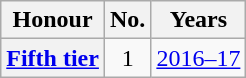<table class="wikitable plainrowheaders">
<tr>
<th scope=col>Honour</th>
<th scope=col>No.</th>
<th scope=col>Years</th>
</tr>
<tr>
<th scope=row><a href='#'>Fifth tier</a></th>
<td align=center>1</td>
<td><a href='#'>2016–17</a></td>
</tr>
</table>
